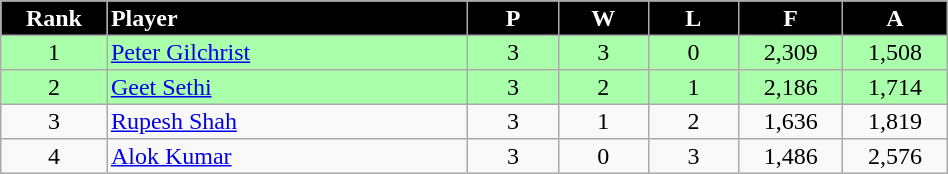<table border="2" cellpadding="2" cellspacing="0" style="margin: 0; background: #f9f9f9; border: 1px #aaa solid; border-collapse: collapse; font-size: 100%;" width=50%>
<tr>
<th bgcolor="000000" style="color:white; text-align:center" width=5%>Rank</th>
<th bgcolor="000000" style="color:white; text-align:left" width=20%>Player</th>
<th bgcolor="000000" style="color:white; text-align:center" width=5%>P</th>
<th bgcolor="000000" style="color:white; text-align:center" width=5%>W</th>
<th bgcolor="000000" style="color:white; text-align:center" width=5%>L</th>
<th bgcolor="000000" style="color:white; text-align:center" width=5%>F</th>
<th bgcolor="000000" style="color:white; text-align:center" width=5%>A</th>
</tr>
<tr>
<td style="text-align:center; background:#aaffaa">1</td>
<td style="text-align:left; background:#aaffaa"> <a href='#'>Peter Gilchrist</a></td>
<td style="text-align:center; background:#aaffaa">3</td>
<td style="text-align:center; background:#aaffaa">3</td>
<td style="text-align:center; background:#aaffaa">0</td>
<td style="text-align:center; background:#aaffaa">2,309</td>
<td style="text-align:center; background:#aaffaa">1,508</td>
</tr>
<tr>
<td style="text-align:center; background:#aaffaa">2</td>
<td style="text-align:left; background:#aaffaa"> <a href='#'>Geet Sethi</a></td>
<td style="text-align:center; background:#aaffaa">3</td>
<td style="text-align:center; background:#aaffaa">2</td>
<td style="text-align:center; background:#aaffaa">1</td>
<td style="text-align:center; background:#aaffaa">2,186</td>
<td style="text-align:center; background:#aaffaa">1,714</td>
</tr>
<tr>
<td style="text-align:center">3</td>
<td style="text-align:left"> <a href='#'>Rupesh Shah</a></td>
<td style="text-align:center">3</td>
<td style="text-align:center">1</td>
<td style="text-align:center">2</td>
<td style="text-align:center">1,636</td>
<td style="text-align:center">1,819</td>
</tr>
<tr>
<td style="text-align:center">4</td>
<td style="text-align:left"> <a href='#'>Alok Kumar</a></td>
<td style="text-align:center">3</td>
<td style="text-align:center">0</td>
<td style="text-align:center">3</td>
<td style="text-align:center">1,486</td>
<td style="text-align:center">2,576</td>
</tr>
</table>
